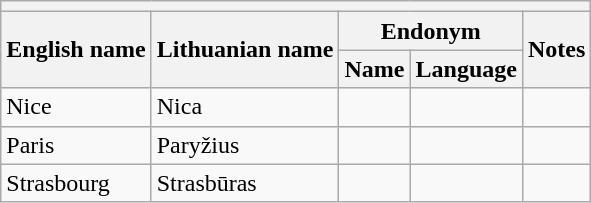<table class="wikitable sortable">
<tr>
<th colspan="5"></th>
</tr>
<tr>
<th rowspan="2">English name</th>
<th rowspan="2">Lithuanian name</th>
<th colspan="2">Endonym</th>
<th rowspan="2">Notes</th>
</tr>
<tr>
<th>Name</th>
<th>Language</th>
</tr>
<tr>
<td>Nice</td>
<td>Nica</td>
<td></td>
<td></td>
<td></td>
</tr>
<tr>
<td>Paris</td>
<td>Paryžius</td>
<td></td>
<td></td>
<td></td>
</tr>
<tr>
<td>Strasbourg</td>
<td>Strasbūras</td>
<td></td>
<td></td>
<td></td>
</tr>
</table>
